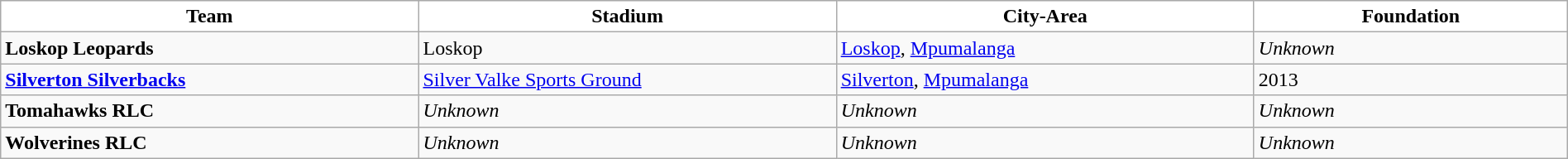<table class="wikitable" style="width:100%; text-align:left">
<tr>
<th style="background:white; width:20%">Team</th>
<th style="background:white; width:20%">Stadium</th>
<th style="background:white; width:20%">City-Area</th>
<th style="background:white; width:15%; text-align:centre">Foundation</th>
</tr>
<tr>
<td> <strong>Loskop Leopards</strong></td>
<td>Loskop</td>
<td><a href='#'>Loskop</a>, <a href='#'>Mpumalanga</a></td>
<td><em>Unknown</em></td>
</tr>
<tr>
<td> <strong><a href='#'>Silverton Silverbacks</a></strong></td>
<td><a href='#'>Silver Valke Sports Ground</a></td>
<td><a href='#'>Silverton</a>, <a href='#'>Mpumalanga</a></td>
<td>2013</td>
</tr>
<tr>
<td> <strong>Tomahawks RLC</strong></td>
<td><em>Unknown</em></td>
<td><em>Unknown</em></td>
<td><em>Unknown</em></td>
</tr>
<tr>
<td> <strong>Wolverines RLC</strong></td>
<td><em>Unknown</em></td>
<td><em>Unknown</em></td>
<td><em>Unknown</em></td>
</tr>
</table>
